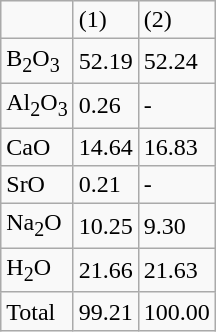<table class="wikitable">
<tr>
<td></td>
<td>(1)</td>
<td>(2)</td>
</tr>
<tr>
<td>B<sub>2</sub>O<sub>3</sub></td>
<td>52.19</td>
<td>52.24</td>
</tr>
<tr>
<td>Al<sub>2</sub>O<sub>3</sub></td>
<td>0.26</td>
<td>-</td>
</tr>
<tr>
<td>CaO</td>
<td>14.64</td>
<td>16.83</td>
</tr>
<tr>
<td>SrO</td>
<td>0.21</td>
<td>-</td>
</tr>
<tr>
<td>Na<sub>2</sub>O</td>
<td>10.25</td>
<td>9.30</td>
</tr>
<tr>
<td>H<sub>2</sub>O</td>
<td>21.66</td>
<td>21.63</td>
</tr>
<tr>
<td>Total</td>
<td>99.21</td>
<td>100.00</td>
</tr>
</table>
